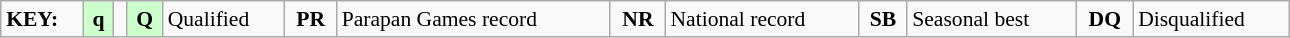<table class="wikitable" style="margin:0.5em auto; font-size:90%;position:relative;" width=68%>
<tr>
<td><strong>KEY:</strong></td>
<td bgcolor=ccffcc align=center><strong>q</strong></td>
<td></td>
<td bgcolor=ccffcc align=center><strong>Q</strong></td>
<td>Qualified</td>
<td align=center><strong>PR</strong></td>
<td>Parapan Games record</td>
<td align=center><strong>NR</strong></td>
<td>National record</td>
<td align=center><strong>SB</strong></td>
<td>Seasonal best</td>
<td align=center><strong>DQ</strong></td>
<td>Disqualified</td>
</tr>
</table>
